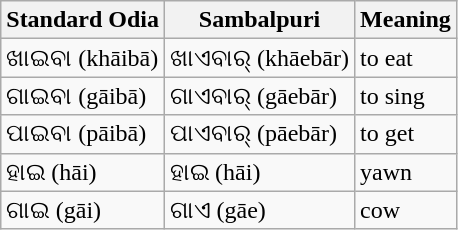<table class="wikitable">
<tr>
<th>Standard Odia</th>
<th>Sambalpuri</th>
<th>Meaning</th>
</tr>
<tr>
<td>ଖାଇବା (khāibā)</td>
<td>ଖାଏବାର୍ (khāebār)</td>
<td>to eat</td>
</tr>
<tr>
<td>ଗାଇବା (gāibā)</td>
<td>ଗାଏବାର୍ (gāebār)</td>
<td>to sing</td>
</tr>
<tr>
<td>ପାଇବା (pāibā)</td>
<td>ପାଏବାର୍ (pāebār)</td>
<td>to get</td>
</tr>
<tr>
<td>ହାଇ (hāi)</td>
<td>ହାଇ (hāi)</td>
<td>yawn</td>
</tr>
<tr>
<td>ଗାଇ (gāi)</td>
<td>ଗାଏ (gāe)</td>
<td>cow</td>
</tr>
</table>
